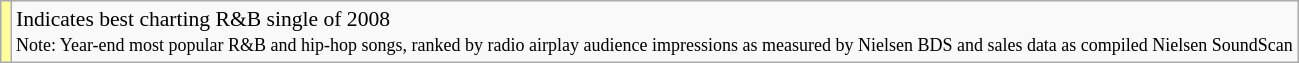<table class="wikitable" style="font-size:90%;">
<tr>
<td style="background-color:#FFFF99"></td>
<td>Indicates best charting R&B single of 2008 <br> <small>Note: Year-end most popular R&B and hip-hop songs, ranked by radio airplay audience impressions as measured by Nielsen BDS and sales data as compiled Nielsen SoundScan</small></td>
</tr>
</table>
